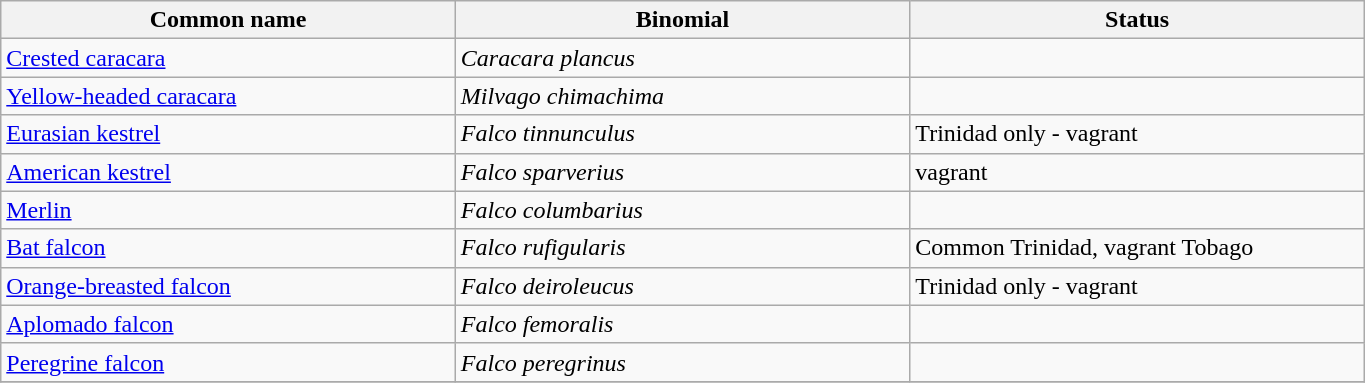<table width=72% class="wikitable">
<tr>
<th width=24%>Common name</th>
<th width=24%>Binomial</th>
<th width=24%>Status</th>
</tr>
<tr>
<td><a href='#'>Crested caracara</a></td>
<td><em>Caracara plancus</em></td>
<td></td>
</tr>
<tr>
<td><a href='#'>Yellow-headed caracara</a></td>
<td><em>Milvago chimachima</em></td>
<td></td>
</tr>
<tr>
<td><a href='#'>Eurasian kestrel</a></td>
<td><em>Falco tinnunculus</em></td>
<td>Trinidad only - vagrant</td>
</tr>
<tr>
<td><a href='#'>American kestrel</a></td>
<td><em>Falco sparverius</em></td>
<td>vagrant</td>
</tr>
<tr>
<td><a href='#'>Merlin</a></td>
<td><em>Falco columbarius</em></td>
<td></td>
</tr>
<tr>
<td><a href='#'>Bat falcon</a></td>
<td><em>Falco rufigularis</em></td>
<td>Common Trinidad, vagrant Tobago</td>
</tr>
<tr>
<td><a href='#'>Orange-breasted falcon</a></td>
<td><em>Falco deiroleucus</em></td>
<td>Trinidad only - vagrant</td>
</tr>
<tr>
<td><a href='#'>Aplomado falcon</a></td>
<td><em>Falco femoralis</em></td>
<td></td>
</tr>
<tr>
<td><a href='#'>Peregrine falcon</a></td>
<td><em>Falco peregrinus</em></td>
<td></td>
</tr>
<tr>
</tr>
</table>
